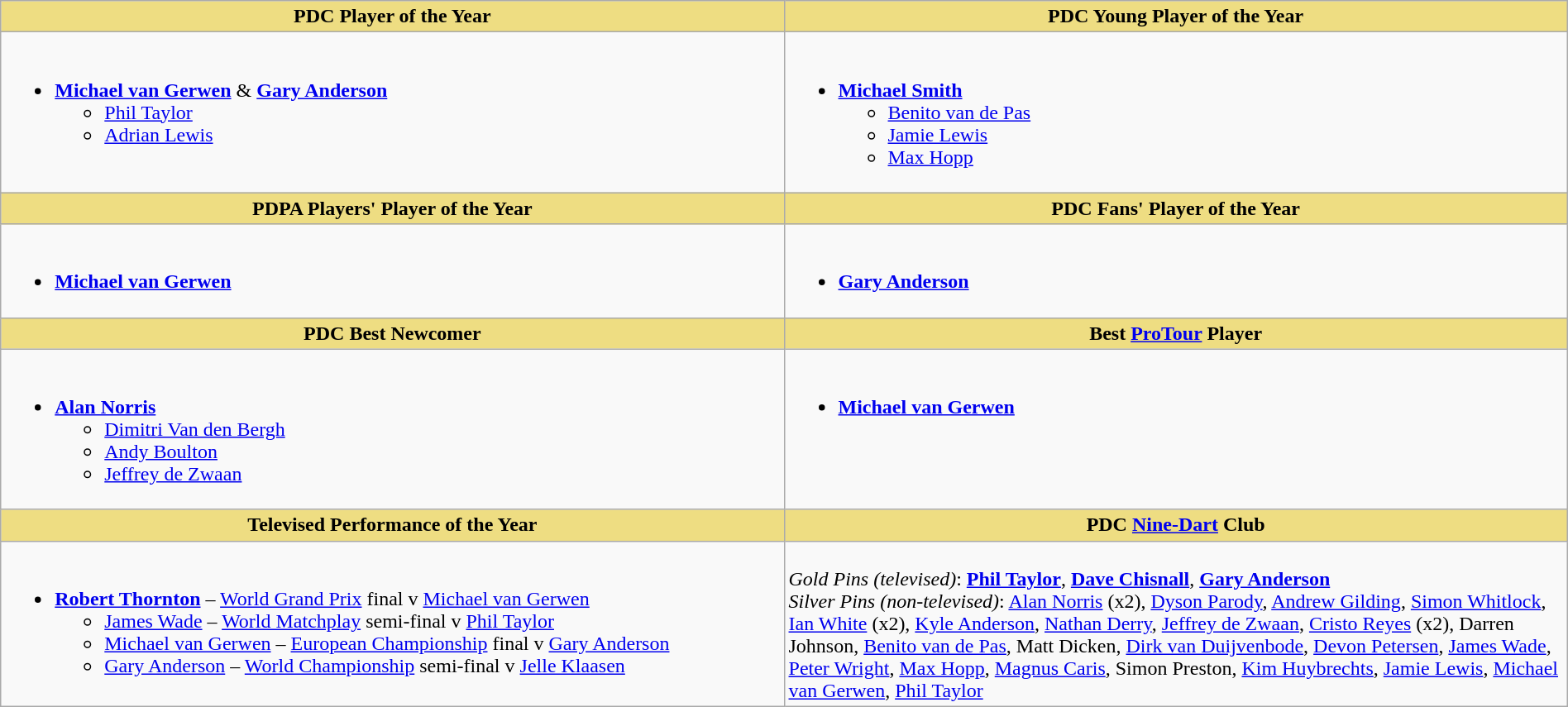<table class="wikitable" style="width:100%">
<tr>
<th style="background:#EEDD82; width:50%">PDC Player of the Year</th>
<th style="background:#EEDD82; width:50%">PDC Young Player of the Year</th>
</tr>
<tr>
<td valign="top"><br><ul><li><strong><a href='#'>Michael van Gerwen</a></strong> & <strong><a href='#'>Gary Anderson</a></strong><ul><li><a href='#'>Phil Taylor</a></li><li><a href='#'>Adrian Lewis</a></li></ul></li></ul></td>
<td valign="top"><br><ul><li><strong><a href='#'>Michael Smith</a></strong><ul><li><a href='#'>Benito van de Pas</a></li><li><a href='#'>Jamie Lewis</a></li><li><a href='#'>Max Hopp</a></li></ul></li></ul></td>
</tr>
<tr>
<th style="background:#EEDD82; width:50%">PDPA Players' Player of the Year</th>
<th style="background:#EEDD82; width:50%">PDC Fans' Player of the Year</th>
</tr>
<tr>
<td valign="top"><br><ul><li><strong><a href='#'>Michael van Gerwen</a></strong></li></ul></td>
<td valign="top"><br><ul><li><strong><a href='#'>Gary Anderson</a></strong></li></ul></td>
</tr>
<tr>
<th style="background:#EEDD82; width:50%">PDC Best Newcomer</th>
<th style="background:#EEDD82; width:50%">Best <a href='#'>ProTour</a> Player</th>
</tr>
<tr>
<td valign="top"><br><ul><li><strong><a href='#'>Alan Norris</a></strong><ul><li><a href='#'>Dimitri Van den Bergh</a></li><li><a href='#'>Andy Boulton</a></li><li><a href='#'>Jeffrey de Zwaan</a></li></ul></li></ul></td>
<td valign="top"><br><ul><li><strong><a href='#'>Michael van Gerwen</a></strong></li></ul></td>
</tr>
<tr>
<th style="background:#EEDD82; width:50%">Televised Performance of the Year</th>
<th style="background:#EEDD82; width:50%">PDC <a href='#'>Nine-Dart</a> Club</th>
</tr>
<tr>
<td valign="top"><br><ul><li><strong><a href='#'>Robert Thornton</a></strong> – <a href='#'>World Grand Prix</a> final v <a href='#'>Michael van Gerwen</a><ul><li><a href='#'>James Wade</a> – <a href='#'>World Matchplay</a> semi-final v <a href='#'>Phil Taylor</a></li><li><a href='#'>Michael van Gerwen</a> – <a href='#'>European Championship</a> final v <a href='#'>Gary Anderson</a></li><li><a href='#'>Gary Anderson</a> – <a href='#'>World Championship</a> semi-final v <a href='#'>Jelle Klaasen</a></li></ul></li></ul></td>
<td valign="top"><br><em>Gold Pins (televised)</em>: <strong><a href='#'>Phil Taylor</a></strong>, <strong><a href='#'>Dave Chisnall</a></strong>, <strong><a href='#'>Gary Anderson</a></strong><br><em>Silver Pins (non-televised)</em>: <a href='#'>Alan Norris</a> (x2), <a href='#'>Dyson Parody</a>, <a href='#'>Andrew Gilding</a>, <a href='#'>Simon Whitlock</a>, <a href='#'>Ian White</a> (x2), <a href='#'>Kyle Anderson</a>, <a href='#'>Nathan Derry</a>, <a href='#'>Jeffrey de Zwaan</a>, <a href='#'>Cristo Reyes</a> (x2), Darren Johnson, <a href='#'>Benito van de Pas</a>, Matt Dicken, <a href='#'>Dirk van Duijvenbode</a>, <a href='#'>Devon Petersen</a>, <a href='#'>James Wade</a>, <a href='#'>Peter Wright</a>, <a href='#'>Max Hopp</a>, <a href='#'>Magnus Caris</a>, Simon Preston, <a href='#'>Kim Huybrechts</a>, <a href='#'>Jamie Lewis</a>, <a href='#'>Michael van Gerwen</a>, <a href='#'>Phil Taylor</a></td>
</tr>
</table>
